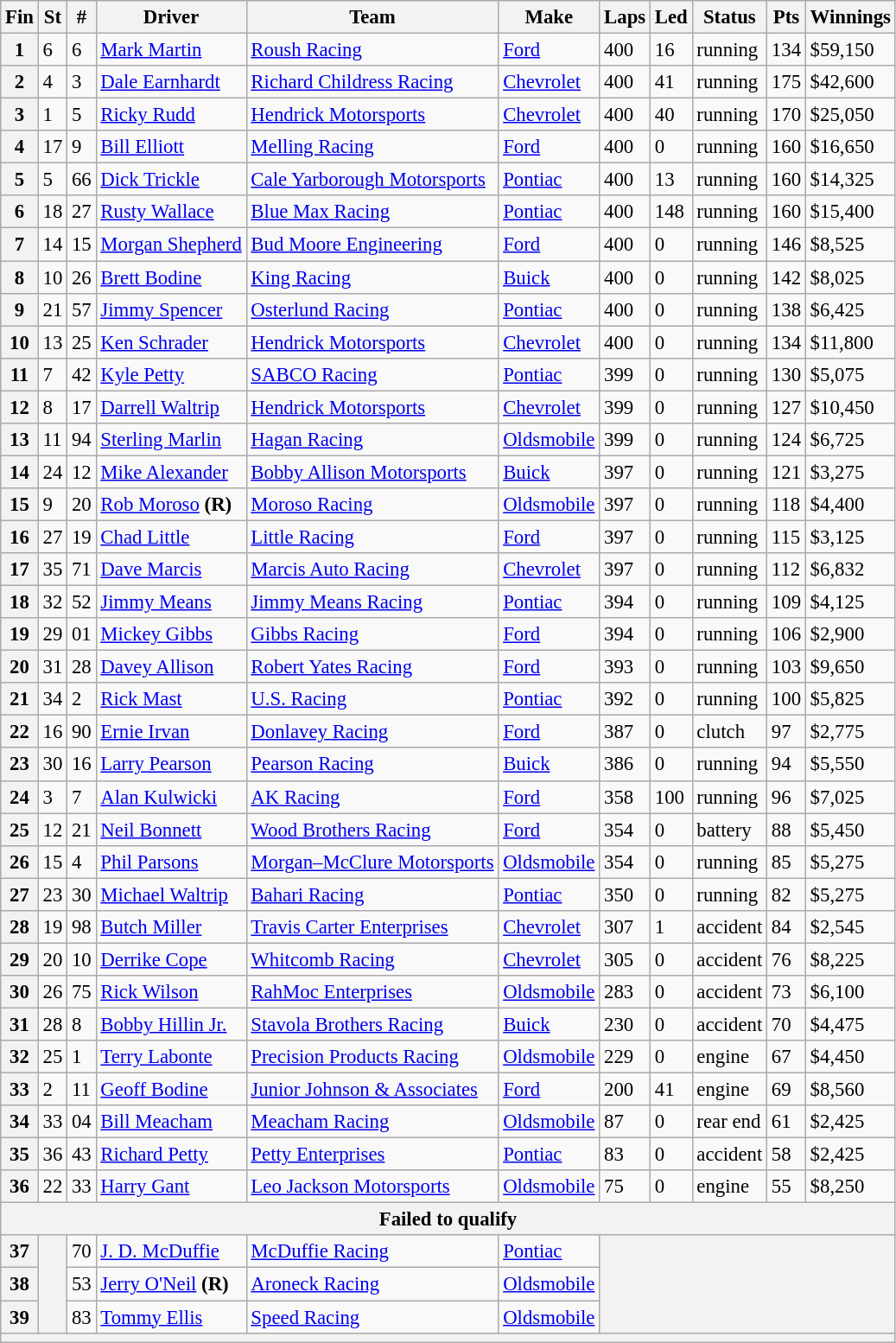<table class="wikitable" style="font-size:95%">
<tr>
<th>Fin</th>
<th>St</th>
<th>#</th>
<th>Driver</th>
<th>Team</th>
<th>Make</th>
<th>Laps</th>
<th>Led</th>
<th>Status</th>
<th>Pts</th>
<th>Winnings</th>
</tr>
<tr>
<th>1</th>
<td>6</td>
<td>6</td>
<td><a href='#'>Mark Martin</a></td>
<td><a href='#'>Roush Racing</a></td>
<td><a href='#'>Ford</a></td>
<td>400</td>
<td>16</td>
<td>running</td>
<td>134</td>
<td>$59,150</td>
</tr>
<tr>
<th>2</th>
<td>4</td>
<td>3</td>
<td><a href='#'>Dale Earnhardt</a></td>
<td><a href='#'>Richard Childress Racing</a></td>
<td><a href='#'>Chevrolet</a></td>
<td>400</td>
<td>41</td>
<td>running</td>
<td>175</td>
<td>$42,600</td>
</tr>
<tr>
<th>3</th>
<td>1</td>
<td>5</td>
<td><a href='#'>Ricky Rudd</a></td>
<td><a href='#'>Hendrick Motorsports</a></td>
<td><a href='#'>Chevrolet</a></td>
<td>400</td>
<td>40</td>
<td>running</td>
<td>170</td>
<td>$25,050</td>
</tr>
<tr>
<th>4</th>
<td>17</td>
<td>9</td>
<td><a href='#'>Bill Elliott</a></td>
<td><a href='#'>Melling Racing</a></td>
<td><a href='#'>Ford</a></td>
<td>400</td>
<td>0</td>
<td>running</td>
<td>160</td>
<td>$16,650</td>
</tr>
<tr>
<th>5</th>
<td>5</td>
<td>66</td>
<td><a href='#'>Dick Trickle</a></td>
<td><a href='#'>Cale Yarborough Motorsports</a></td>
<td><a href='#'>Pontiac</a></td>
<td>400</td>
<td>13</td>
<td>running</td>
<td>160</td>
<td>$14,325</td>
</tr>
<tr>
<th>6</th>
<td>18</td>
<td>27</td>
<td><a href='#'>Rusty Wallace</a></td>
<td><a href='#'>Blue Max Racing</a></td>
<td><a href='#'>Pontiac</a></td>
<td>400</td>
<td>148</td>
<td>running</td>
<td>160</td>
<td>$15,400</td>
</tr>
<tr>
<th>7</th>
<td>14</td>
<td>15</td>
<td><a href='#'>Morgan Shepherd</a></td>
<td><a href='#'>Bud Moore Engineering</a></td>
<td><a href='#'>Ford</a></td>
<td>400</td>
<td>0</td>
<td>running</td>
<td>146</td>
<td>$8,525</td>
</tr>
<tr>
<th>8</th>
<td>10</td>
<td>26</td>
<td><a href='#'>Brett Bodine</a></td>
<td><a href='#'>King Racing</a></td>
<td><a href='#'>Buick</a></td>
<td>400</td>
<td>0</td>
<td>running</td>
<td>142</td>
<td>$8,025</td>
</tr>
<tr>
<th>9</th>
<td>21</td>
<td>57</td>
<td><a href='#'>Jimmy Spencer</a></td>
<td><a href='#'>Osterlund Racing</a></td>
<td><a href='#'>Pontiac</a></td>
<td>400</td>
<td>0</td>
<td>running</td>
<td>138</td>
<td>$6,425</td>
</tr>
<tr>
<th>10</th>
<td>13</td>
<td>25</td>
<td><a href='#'>Ken Schrader</a></td>
<td><a href='#'>Hendrick Motorsports</a></td>
<td><a href='#'>Chevrolet</a></td>
<td>400</td>
<td>0</td>
<td>running</td>
<td>134</td>
<td>$11,800</td>
</tr>
<tr>
<th>11</th>
<td>7</td>
<td>42</td>
<td><a href='#'>Kyle Petty</a></td>
<td><a href='#'>SABCO Racing</a></td>
<td><a href='#'>Pontiac</a></td>
<td>399</td>
<td>0</td>
<td>running</td>
<td>130</td>
<td>$5,075</td>
</tr>
<tr>
<th>12</th>
<td>8</td>
<td>17</td>
<td><a href='#'>Darrell Waltrip</a></td>
<td><a href='#'>Hendrick Motorsports</a></td>
<td><a href='#'>Chevrolet</a></td>
<td>399</td>
<td>0</td>
<td>running</td>
<td>127</td>
<td>$10,450</td>
</tr>
<tr>
<th>13</th>
<td>11</td>
<td>94</td>
<td><a href='#'>Sterling Marlin</a></td>
<td><a href='#'>Hagan Racing</a></td>
<td><a href='#'>Oldsmobile</a></td>
<td>399</td>
<td>0</td>
<td>running</td>
<td>124</td>
<td>$6,725</td>
</tr>
<tr>
<th>14</th>
<td>24</td>
<td>12</td>
<td><a href='#'>Mike Alexander</a></td>
<td><a href='#'>Bobby Allison Motorsports</a></td>
<td><a href='#'>Buick</a></td>
<td>397</td>
<td>0</td>
<td>running</td>
<td>121</td>
<td>$3,275</td>
</tr>
<tr>
<th>15</th>
<td>9</td>
<td>20</td>
<td><a href='#'>Rob Moroso</a> <strong>(R)</strong></td>
<td><a href='#'>Moroso Racing</a></td>
<td><a href='#'>Oldsmobile</a></td>
<td>397</td>
<td>0</td>
<td>running</td>
<td>118</td>
<td>$4,400</td>
</tr>
<tr>
<th>16</th>
<td>27</td>
<td>19</td>
<td><a href='#'>Chad Little</a></td>
<td><a href='#'>Little Racing</a></td>
<td><a href='#'>Ford</a></td>
<td>397</td>
<td>0</td>
<td>running</td>
<td>115</td>
<td>$3,125</td>
</tr>
<tr>
<th>17</th>
<td>35</td>
<td>71</td>
<td><a href='#'>Dave Marcis</a></td>
<td><a href='#'>Marcis Auto Racing</a></td>
<td><a href='#'>Chevrolet</a></td>
<td>397</td>
<td>0</td>
<td>running</td>
<td>112</td>
<td>$6,832</td>
</tr>
<tr>
<th>18</th>
<td>32</td>
<td>52</td>
<td><a href='#'>Jimmy Means</a></td>
<td><a href='#'>Jimmy Means Racing</a></td>
<td><a href='#'>Pontiac</a></td>
<td>394</td>
<td>0</td>
<td>running</td>
<td>109</td>
<td>$4,125</td>
</tr>
<tr>
<th>19</th>
<td>29</td>
<td>01</td>
<td><a href='#'>Mickey Gibbs</a></td>
<td><a href='#'>Gibbs Racing</a></td>
<td><a href='#'>Ford</a></td>
<td>394</td>
<td>0</td>
<td>running</td>
<td>106</td>
<td>$2,900</td>
</tr>
<tr>
<th>20</th>
<td>31</td>
<td>28</td>
<td><a href='#'>Davey Allison</a></td>
<td><a href='#'>Robert Yates Racing</a></td>
<td><a href='#'>Ford</a></td>
<td>393</td>
<td>0</td>
<td>running</td>
<td>103</td>
<td>$9,650</td>
</tr>
<tr>
<th>21</th>
<td>34</td>
<td>2</td>
<td><a href='#'>Rick Mast</a></td>
<td><a href='#'>U.S. Racing</a></td>
<td><a href='#'>Pontiac</a></td>
<td>392</td>
<td>0</td>
<td>running</td>
<td>100</td>
<td>$5,825</td>
</tr>
<tr>
<th>22</th>
<td>16</td>
<td>90</td>
<td><a href='#'>Ernie Irvan</a></td>
<td><a href='#'>Donlavey Racing</a></td>
<td><a href='#'>Ford</a></td>
<td>387</td>
<td>0</td>
<td>clutch</td>
<td>97</td>
<td>$2,775</td>
</tr>
<tr>
<th>23</th>
<td>30</td>
<td>16</td>
<td><a href='#'>Larry Pearson</a></td>
<td><a href='#'>Pearson Racing</a></td>
<td><a href='#'>Buick</a></td>
<td>386</td>
<td>0</td>
<td>running</td>
<td>94</td>
<td>$5,550</td>
</tr>
<tr>
<th>24</th>
<td>3</td>
<td>7</td>
<td><a href='#'>Alan Kulwicki</a></td>
<td><a href='#'>AK Racing</a></td>
<td><a href='#'>Ford</a></td>
<td>358</td>
<td>100</td>
<td>running</td>
<td>96</td>
<td>$7,025</td>
</tr>
<tr>
<th>25</th>
<td>12</td>
<td>21</td>
<td><a href='#'>Neil Bonnett</a></td>
<td><a href='#'>Wood Brothers Racing</a></td>
<td><a href='#'>Ford</a></td>
<td>354</td>
<td>0</td>
<td>battery</td>
<td>88</td>
<td>$5,450</td>
</tr>
<tr>
<th>26</th>
<td>15</td>
<td>4</td>
<td><a href='#'>Phil Parsons</a></td>
<td><a href='#'>Morgan–McClure Motorsports</a></td>
<td><a href='#'>Oldsmobile</a></td>
<td>354</td>
<td>0</td>
<td>running</td>
<td>85</td>
<td>$5,275</td>
</tr>
<tr>
<th>27</th>
<td>23</td>
<td>30</td>
<td><a href='#'>Michael Waltrip</a></td>
<td><a href='#'>Bahari Racing</a></td>
<td><a href='#'>Pontiac</a></td>
<td>350</td>
<td>0</td>
<td>running</td>
<td>82</td>
<td>$5,275</td>
</tr>
<tr>
<th>28</th>
<td>19</td>
<td>98</td>
<td><a href='#'>Butch Miller</a></td>
<td><a href='#'>Travis Carter Enterprises</a></td>
<td><a href='#'>Chevrolet</a></td>
<td>307</td>
<td>1</td>
<td>accident</td>
<td>84</td>
<td>$2,545</td>
</tr>
<tr>
<th>29</th>
<td>20</td>
<td>10</td>
<td><a href='#'>Derrike Cope</a></td>
<td><a href='#'>Whitcomb Racing</a></td>
<td><a href='#'>Chevrolet</a></td>
<td>305</td>
<td>0</td>
<td>accident</td>
<td>76</td>
<td>$8,225</td>
</tr>
<tr>
<th>30</th>
<td>26</td>
<td>75</td>
<td><a href='#'>Rick Wilson</a></td>
<td><a href='#'>RahMoc Enterprises</a></td>
<td><a href='#'>Oldsmobile</a></td>
<td>283</td>
<td>0</td>
<td>accident</td>
<td>73</td>
<td>$6,100</td>
</tr>
<tr>
<th>31</th>
<td>28</td>
<td>8</td>
<td><a href='#'>Bobby Hillin Jr.</a></td>
<td><a href='#'>Stavola Brothers Racing</a></td>
<td><a href='#'>Buick</a></td>
<td>230</td>
<td>0</td>
<td>accident</td>
<td>70</td>
<td>$4,475</td>
</tr>
<tr>
<th>32</th>
<td>25</td>
<td>1</td>
<td><a href='#'>Terry Labonte</a></td>
<td><a href='#'>Precision Products Racing</a></td>
<td><a href='#'>Oldsmobile</a></td>
<td>229</td>
<td>0</td>
<td>engine</td>
<td>67</td>
<td>$4,450</td>
</tr>
<tr>
<th>33</th>
<td>2</td>
<td>11</td>
<td><a href='#'>Geoff Bodine</a></td>
<td><a href='#'>Junior Johnson & Associates</a></td>
<td><a href='#'>Ford</a></td>
<td>200</td>
<td>41</td>
<td>engine</td>
<td>69</td>
<td>$8,560</td>
</tr>
<tr>
<th>34</th>
<td>33</td>
<td>04</td>
<td><a href='#'>Bill Meacham</a></td>
<td><a href='#'>Meacham Racing</a></td>
<td><a href='#'>Oldsmobile</a></td>
<td>87</td>
<td>0</td>
<td>rear end</td>
<td>61</td>
<td>$2,425</td>
</tr>
<tr>
<th>35</th>
<td>36</td>
<td>43</td>
<td><a href='#'>Richard Petty</a></td>
<td><a href='#'>Petty Enterprises</a></td>
<td><a href='#'>Pontiac</a></td>
<td>83</td>
<td>0</td>
<td>accident</td>
<td>58</td>
<td>$2,425</td>
</tr>
<tr>
<th>36</th>
<td>22</td>
<td>33</td>
<td><a href='#'>Harry Gant</a></td>
<td><a href='#'>Leo Jackson Motorsports</a></td>
<td><a href='#'>Oldsmobile</a></td>
<td>75</td>
<td>0</td>
<td>engine</td>
<td>55</td>
<td>$8,250</td>
</tr>
<tr>
<th colspan="11">Failed to qualify</th>
</tr>
<tr>
<th>37</th>
<th rowspan="3"></th>
<td>70</td>
<td><a href='#'>J. D. McDuffie</a></td>
<td><a href='#'>McDuffie Racing</a></td>
<td><a href='#'>Pontiac</a></td>
<th colspan="5" rowspan="3"></th>
</tr>
<tr>
<th>38</th>
<td>53</td>
<td><a href='#'>Jerry O'Neil</a> <strong>(R)</strong></td>
<td><a href='#'>Aroneck Racing</a></td>
<td><a href='#'>Oldsmobile</a></td>
</tr>
<tr>
<th>39</th>
<td>83</td>
<td><a href='#'>Tommy Ellis</a></td>
<td><a href='#'>Speed Racing</a></td>
<td><a href='#'>Oldsmobile</a></td>
</tr>
<tr>
<th colspan="11"></th>
</tr>
</table>
